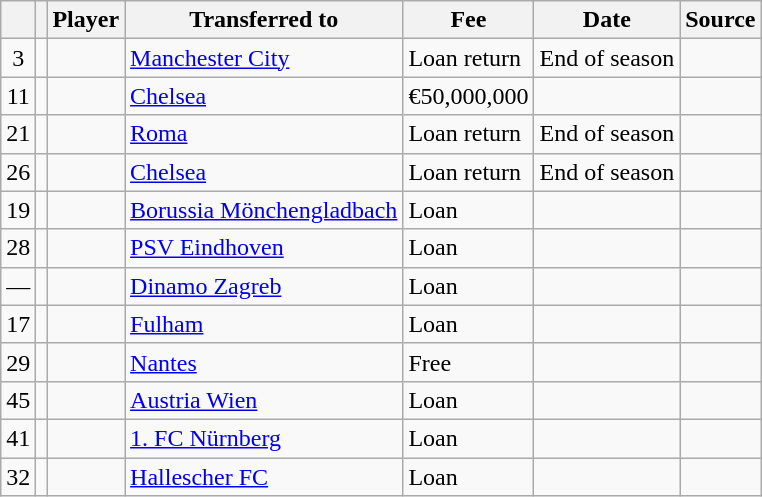<table class="wikitable plainrowheaders sortable">
<tr>
<th></th>
<th></th>
<th scope=col>Player</th>
<th>Transferred to</th>
<th !scope=col; style="width: 65px;">Fee</th>
<th scope=col>Date</th>
<th scope=col>Source</th>
</tr>
<tr>
<td align=center>3</td>
<td align=center></td>
<td></td>
<td> <a href='#'>Manchester City</a></td>
<td>Loan return</td>
<td>End of season</td>
<td></td>
</tr>
<tr>
<td align=center>11</td>
<td align=center></td>
<td></td>
<td> <a href='#'>Chelsea</a></td>
<td>€50,000,000</td>
<td></td>
<td></td>
</tr>
<tr>
<td align=center>21</td>
<td align=center></td>
<td></td>
<td> <a href='#'>Roma</a></td>
<td>Loan return</td>
<td>End of season</td>
<td></td>
</tr>
<tr>
<td align=center>26</td>
<td align=center></td>
<td></td>
<td> <a href='#'>Chelsea</a></td>
<td>Loan return</td>
<td>End of season</td>
<td></td>
</tr>
<tr>
<td align=center>19</td>
<td align=center></td>
<td></td>
<td> <a href='#'>Borussia Mönchengladbach</a></td>
<td>Loan</td>
<td></td>
<td></td>
</tr>
<tr>
<td align=center>28</td>
<td align=center></td>
<td></td>
<td> <a href='#'>PSV Eindhoven</a></td>
<td>Loan</td>
<td></td>
<td></td>
</tr>
<tr>
<td align=center>—</td>
<td align=center></td>
<td></td>
<td> <a href='#'>Dinamo Zagreb</a></td>
<td>Loan</td>
<td></td>
<td></td>
</tr>
<tr>
<td align=center>17</td>
<td align=center></td>
<td></td>
<td> <a href='#'>Fulham</a></td>
<td>Loan</td>
<td></td>
<td></td>
</tr>
<tr>
<td align=center>29</td>
<td align=center></td>
<td></td>
<td> <a href='#'>Nantes</a></td>
<td>Free</td>
<td></td>
<td></td>
</tr>
<tr>
<td align=center>45</td>
<td align=center></td>
<td></td>
<td> <a href='#'>Austria Wien</a></td>
<td>Loan</td>
<td></td>
<td></td>
</tr>
<tr>
<td align=center>41</td>
<td align=center></td>
<td></td>
<td> <a href='#'>1. FC Nürnberg</a></td>
<td>Loan</td>
<td></td>
<td></td>
</tr>
<tr>
<td align=center>32</td>
<td align=center></td>
<td></td>
<td> <a href='#'>Hallescher FC</a></td>
<td>Loan</td>
<td></td>
<td></td>
</tr>
</table>
